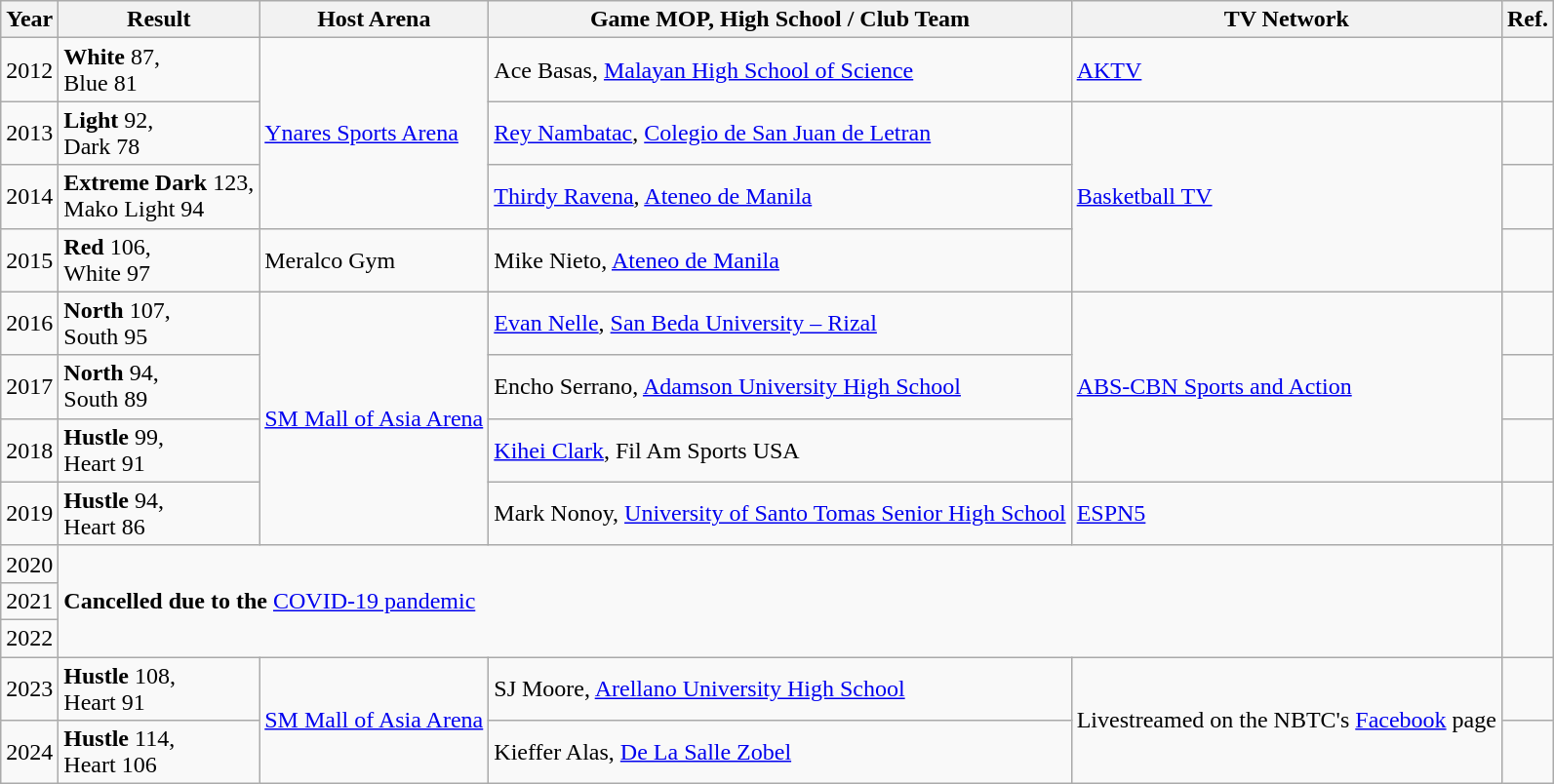<table class="wikitable">
<tr>
<th>Year</th>
<th>Result</th>
<th>Host Arena</th>
<th>Game MOP, High School / Club Team</th>
<th>TV Network</th>
<th>Ref.</th>
</tr>
<tr>
<td>2012</td>
<td><strong>White</strong> 87,<br>Blue 81</td>
<td rowspan="3"><a href='#'>Ynares Sports Arena</a></td>
<td>Ace Basas, <a href='#'>Malayan High School of Science</a></td>
<td><a href='#'>AKTV</a></td>
<td></td>
</tr>
<tr>
<td>2013</td>
<td><strong>Light</strong> 92,<br>Dark 78</td>
<td><a href='#'>Rey Nambatac</a>, <a href='#'>Colegio de San Juan de Letran</a></td>
<td rowspan="3"><a href='#'>Basketball TV</a></td>
<td></td>
</tr>
<tr>
<td>2014</td>
<td><strong>Extreme Dark</strong> 123,<br>Mako Light 94</td>
<td><a href='#'>Thirdy Ravena</a>, <a href='#'>Ateneo de Manila</a></td>
<td></td>
</tr>
<tr>
<td>2015</td>
<td><strong>Red</strong> 106,<br>White 97</td>
<td>Meralco Gym</td>
<td>Mike Nieto, <a href='#'>Ateneo de Manila</a></td>
<td></td>
</tr>
<tr>
<td>2016</td>
<td><strong>North</strong> 107,<br>South 95</td>
<td rowspan="4"><a href='#'>SM Mall of Asia Arena</a></td>
<td><a href='#'>Evan Nelle</a>, <a href='#'>San Beda University – Rizal</a></td>
<td rowspan="3"><a href='#'>ABS-CBN Sports and Action</a></td>
<td></td>
</tr>
<tr>
<td>2017</td>
<td><strong>North</strong> 94,<br>South 89</td>
<td>Encho Serrano, <a href='#'>Adamson University High School</a></td>
<td></td>
</tr>
<tr>
<td>2018</td>
<td><strong>Hustle</strong> 99,<br>Heart 91</td>
<td><a href='#'>Kihei Clark</a>, Fil Am Sports USA</td>
<td></td>
</tr>
<tr>
<td>2019</td>
<td><strong>Hustle</strong> 94,<br>Heart 86</td>
<td>Mark Nonoy, <a href='#'>University of Santo Tomas Senior High School</a></td>
<td><a href='#'>ESPN5</a></td>
<td></td>
</tr>
<tr>
<td>2020</td>
<td colspan="4" rowspan="3"><strong>Cancelled due to the</strong> <a href='#'>COVID-19 pandemic</a></td>
<td rowspan="3"></td>
</tr>
<tr>
<td>2021</td>
</tr>
<tr>
<td>2022</td>
</tr>
<tr>
<td>2023</td>
<td><strong>Hustle</strong> 108,<br>Heart 91</td>
<td rowspan="2"><a href='#'>SM Mall of Asia Arena</a></td>
<td>SJ Moore, <a href='#'>Arellano University High School</a></td>
<td rowspan="2">Livestreamed on the NBTC's <a href='#'>Facebook</a> page</td>
<td></td>
</tr>
<tr>
<td>2024</td>
<td><strong>Hustle</strong> 114,<br>Heart 106</td>
<td>Kieffer Alas, <a href='#'>De La Salle Zobel</a></td>
<td></td>
</tr>
</table>
